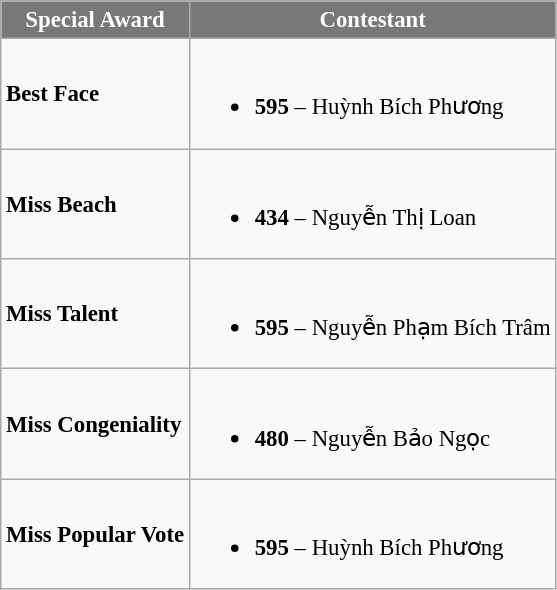<table class="wikitable sortable" style="font-size: 95%;">
<tr>
<th style="background-color:#787878;color:#FFFFFF;">Special Award</th>
<th style="background-color:#787878;color:#FFFFFF;">Contestant</th>
</tr>
<tr>
<td><strong>Best Face</strong></td>
<td><br><ul><li><strong>595</strong> – Huỳnh Bích Phương</li></ul></td>
</tr>
<tr>
<td><strong>Miss Beach</strong></td>
<td><br><ul><li><strong>434</strong> – Nguyễn Thị Loan</li></ul></td>
</tr>
<tr>
<td><strong>Miss Talent</strong></td>
<td><br><ul><li><strong>595</strong> – Nguyễn Phạm Bích Trâm</li></ul></td>
</tr>
<tr>
<td><strong>Miss Congeniality</strong></td>
<td><br><ul><li><strong>480</strong> – Nguyễn Bảo Ngọc</li></ul></td>
</tr>
<tr>
<td><strong>Miss Popular Vote</strong></td>
<td><br><ul><li><strong>595</strong> – Huỳnh Bích Phương</li></ul></td>
</tr>
</table>
